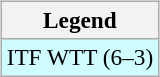<table>
<tr valign=top>
<td><br><table class=wikitable style=font-size:97%>
<tr>
<th>Legend</th>
</tr>
<tr bgcolor=cffcff>
<td>ITF WTT (6–3)</td>
</tr>
</table>
</td>
<td></td>
</tr>
</table>
